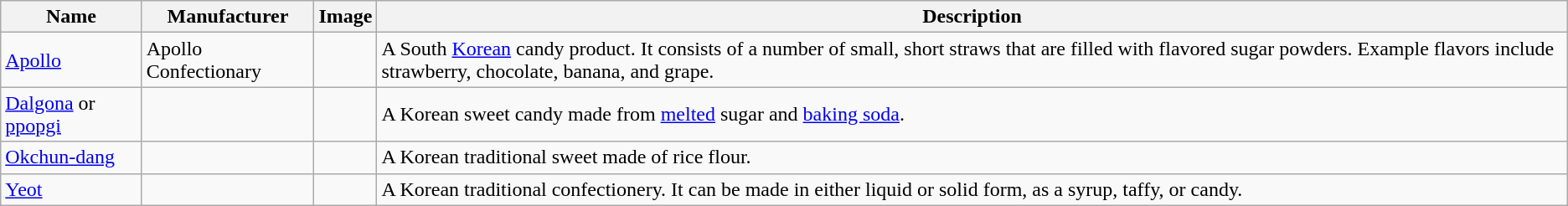<table class="wikitable sortable">
<tr>
<th>Name</th>
<th>Manufacturer</th>
<th class="unsortable">Image</th>
<th>Description</th>
</tr>
<tr>
<td><a href='#'>Apollo</a></td>
<td>Apollo Confectionary</td>
<td></td>
<td>A South <a href='#'>Korean</a> candy product. It consists of a number of small, short straws that are filled with flavored sugar powders. Example flavors include strawberry, chocolate, banana, and grape.</td>
</tr>
<tr>
<td><a href='#'>Dalgona</a> or <a href='#'>ppopgi</a></td>
<td></td>
<td></td>
<td>A Korean sweet candy made from <a href='#'>melted</a> sugar and <a href='#'>baking soda</a>.</td>
</tr>
<tr>
<td><a href='#'>Okchun-dang</a></td>
<td></td>
<td></td>
<td>A Korean traditional sweet made of rice flour.</td>
</tr>
<tr>
<td><a href='#'>Yeot</a></td>
<td></td>
<td></td>
<td>A Korean traditional confectionery. It can be made in either liquid or solid form, as a syrup, taffy, or candy.</td>
</tr>
</table>
